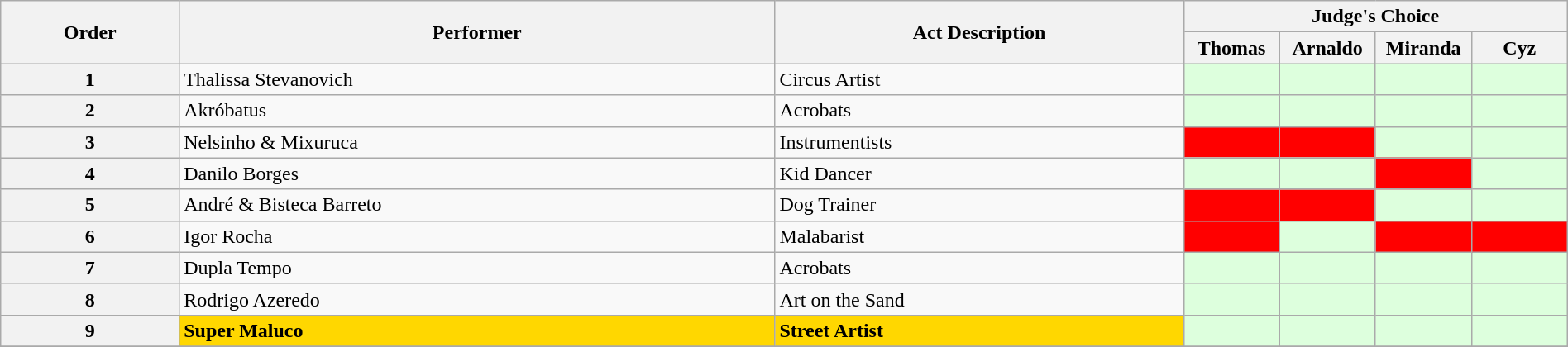<table class="wikitable" width="100%">
<tr>
<th rowspan=2>Order</th>
<th rowspan=2>Performer</th>
<th rowspan=2>Act Description</th>
<th colspan=4>Judge's Choice</th>
</tr>
<tr>
<th width="70">Thomas</th>
<th width="70">Arnaldo</th>
<th width="70">Miranda</th>
<th width="70">Cyz</th>
</tr>
<tr>
<th>1</th>
<td>Thalissa Stevanovich</td>
<td>Circus Artist</td>
<td bgcolor="DDFFDD"></td>
<td bgcolor="DDFFDD"></td>
<td bgcolor="DDFFDD"></td>
<td bgcolor="DDFFDD"></td>
</tr>
<tr>
<th>2</th>
<td>Akróbatus</td>
<td>Acrobats</td>
<td bgcolor="DDFFDD"></td>
<td bgcolor="DDFFDD"></td>
<td bgcolor="DDFFDD"></td>
<td bgcolor="DDFFDD"></td>
</tr>
<tr>
<th>3</th>
<td>Nelsinho & Mixuruca</td>
<td>Instrumentists</td>
<td bgcolor="FF0000"></td>
<td bgcolor="FF0000"></td>
<td bgcolor="DDFFDD"></td>
<td bgcolor="DDFFDD"></td>
</tr>
<tr>
<th>4</th>
<td>Danilo Borges</td>
<td>Kid Dancer</td>
<td bgcolor="DDFFDD"></td>
<td bgcolor="DDFFDD"></td>
<td bgcolor="FF0000"></td>
<td bgcolor="DDFFDD"></td>
</tr>
<tr>
<th>5</th>
<td>André & Bisteca Barreto</td>
<td>Dog Trainer</td>
<td bgcolor="FF0000"></td>
<td bgcolor="FF0000"></td>
<td bgcolor="DDFFDD"></td>
<td bgcolor="DDFFDD"></td>
</tr>
<tr>
<th>6</th>
<td>Igor Rocha</td>
<td>Malabarist</td>
<td bgcolor="FF0000"></td>
<td bgcolor="DDFFDD"></td>
<td bgcolor="FF0000"></td>
<td bgcolor="FF0000"></td>
</tr>
<tr>
<th>7</th>
<td>Dupla Tempo</td>
<td>Acrobats</td>
<td bgcolor="DDFFDD"></td>
<td bgcolor="DDFFDD"></td>
<td bgcolor="DDFFDD"></td>
<td bgcolor="DDFFDD"></td>
</tr>
<tr>
<th>8</th>
<td>Rodrigo Azeredo</td>
<td>Art on the Sand</td>
<td bgcolor="DDFFDD"></td>
<td bgcolor="DDFFDD"></td>
<td bgcolor="DDFFDD"></td>
<td bgcolor="DDFFDD"></td>
</tr>
<tr>
<th>9</th>
<td bgcolor="FFD700"><strong>Super Maluco</strong></td>
<td bgcolor="FFD700"><strong>Street Artist</strong></td>
<td bgcolor="DDFFDD"></td>
<td bgcolor="DDFFDD"></td>
<td bgcolor="DDFFDD"></td>
<td bgcolor="DDFFDD"></td>
</tr>
<tr>
</tr>
</table>
